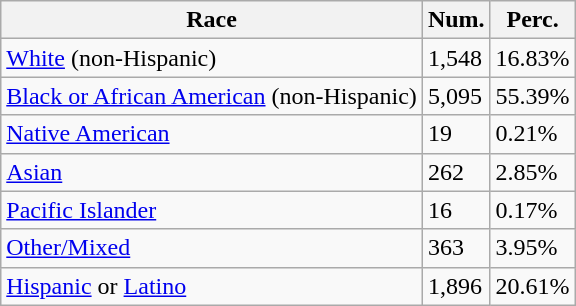<table class="wikitable">
<tr>
<th>Race</th>
<th>Num.</th>
<th>Perc.</th>
</tr>
<tr>
<td><a href='#'>White</a> (non-Hispanic)</td>
<td>1,548</td>
<td>16.83%</td>
</tr>
<tr>
<td><a href='#'>Black or African American</a> (non-Hispanic)</td>
<td>5,095</td>
<td>55.39%</td>
</tr>
<tr>
<td><a href='#'>Native American</a></td>
<td>19</td>
<td>0.21%</td>
</tr>
<tr>
<td><a href='#'>Asian</a></td>
<td>262</td>
<td>2.85%</td>
</tr>
<tr>
<td><a href='#'>Pacific Islander</a></td>
<td>16</td>
<td>0.17%</td>
</tr>
<tr>
<td><a href='#'>Other/Mixed</a></td>
<td>363</td>
<td>3.95%</td>
</tr>
<tr>
<td><a href='#'>Hispanic</a> or <a href='#'>Latino</a></td>
<td>1,896</td>
<td>20.61%</td>
</tr>
</table>
